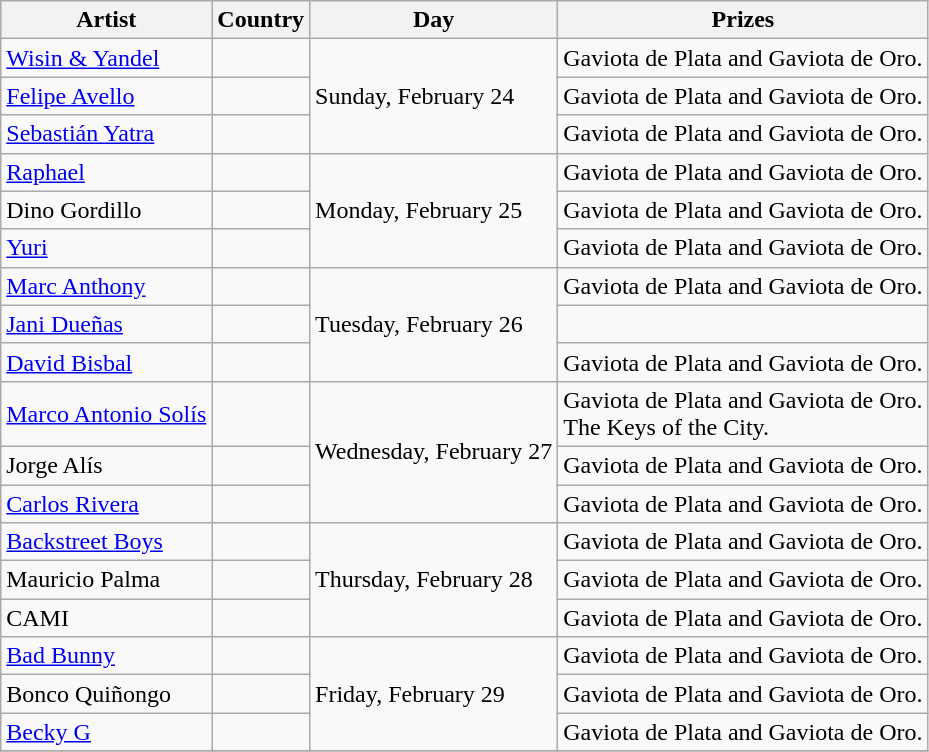<table class="wikitable">
<tr>
<th>Artist</th>
<th>Country</th>
<th>Day</th>
<th>Prizes</th>
</tr>
<tr>
<td><a href='#'>Wisin & Yandel</a></td>
<td></td>
<td rowspan="3">Sunday, February 24</td>
<td>Gaviota de Plata and Gaviota de Oro.</td>
</tr>
<tr>
<td><a href='#'>Felipe Avello</a></td>
<td></td>
<td>Gaviota de Plata and Gaviota de Oro.</td>
</tr>
<tr>
<td><a href='#'>Sebastián Yatra</a></td>
<td></td>
<td>Gaviota de Plata and Gaviota de Oro.</td>
</tr>
<tr>
<td><a href='#'>Raphael</a></td>
<td></td>
<td rowspan="3">Monday, February 25</td>
<td>Gaviota de Plata and Gaviota de Oro.</td>
</tr>
<tr>
<td>Dino Gordillo</td>
<td></td>
<td>Gaviota de Plata and Gaviota de Oro.</td>
</tr>
<tr>
<td><a href='#'>Yuri</a></td>
<td></td>
<td>Gaviota de Plata and Gaviota de Oro.</td>
</tr>
<tr>
<td><a href='#'>Marc Anthony</a></td>
<td></td>
<td rowspan="3">Tuesday, February 26</td>
<td>Gaviota de Plata and Gaviota de Oro.</td>
</tr>
<tr>
<td><a href='#'>Jani Dueñas</a></td>
<td></td>
<td></td>
</tr>
<tr>
<td><a href='#'>David Bisbal</a></td>
<td></td>
<td>Gaviota de Plata and Gaviota de Oro.</td>
</tr>
<tr>
<td><a href='#'>Marco Antonio Solís</a></td>
<td></td>
<td rowspan="3">Wednesday, February 27</td>
<td>Gaviota de Plata and Gaviota de Oro.<br>The Keys of the City.</td>
</tr>
<tr>
<td>Jorge Alís</td>
<td></td>
<td>Gaviota de Plata and Gaviota de Oro.</td>
</tr>
<tr>
<td><a href='#'>Carlos Rivera</a></td>
<td></td>
<td>Gaviota de Plata and Gaviota de Oro.</td>
</tr>
<tr>
<td><a href='#'>Backstreet Boys</a></td>
<td></td>
<td rowspan="3">Thursday, February 28</td>
<td>Gaviota de Plata and Gaviota de Oro.</td>
</tr>
<tr>
<td>Mauricio Palma</td>
<td></td>
<td>Gaviota de Plata and Gaviota de Oro.</td>
</tr>
<tr>
<td>CAMI</td>
<td></td>
<td>Gaviota de Plata and Gaviota de Oro.</td>
</tr>
<tr>
<td><a href='#'>Bad Bunny</a></td>
<td></td>
<td rowspan="3">Friday, February 29</td>
<td>Gaviota de Plata and Gaviota de Oro.</td>
</tr>
<tr>
<td>Bonco Quiñongo</td>
<td></td>
<td>Gaviota de Plata and Gaviota de Oro.</td>
</tr>
<tr>
<td><a href='#'>Becky G</a></td>
<td></td>
<td>Gaviota de Plata and Gaviota de Oro.</td>
</tr>
<tr>
</tr>
</table>
